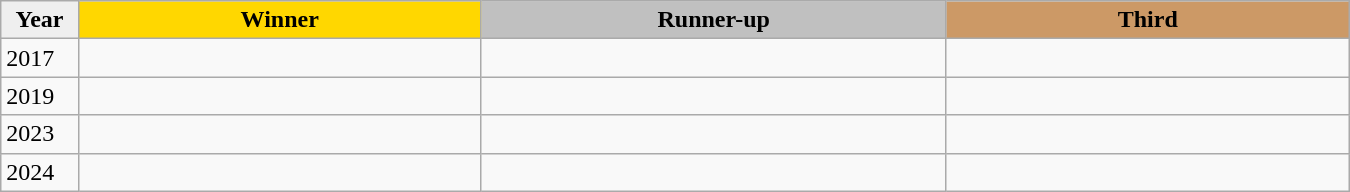<table class="wikitable sortable" style="width:900px;">
<tr>
<th style="width:5%; background:#efefef;">Year</th>
<th style="width:26%; background:gold">Winner</th>
<th style="width:30%; background:silver">Runner-up</th>
<th style="width:26%; background:#CC9966">Third</th>
</tr>
<tr>
<td>2017</td>
<td></td>
<td></td>
<td></td>
</tr>
<tr>
<td>2019</td>
<td></td>
<td></td>
<td></td>
</tr>
<tr>
<td>2023</td>
<td></td>
<td></td>
<td></td>
</tr>
<tr>
<td>2024</td>
<td></td>
<td></td>
<td></td>
</tr>
</table>
